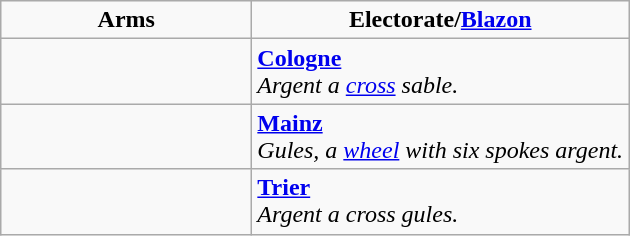<table class="wikitable">
<tr valign="top" align="center">
<td width="160"><strong>Arms</strong></td>
<td><strong>Electorate/<a href='#'>Blazon</a></strong></td>
</tr>
<tr valign="top">
<td align="center"></td>
<td><strong><a href='#'>Cologne</a></strong><br><em>Argent a <a href='#'>cross</a> sable.</em></td>
</tr>
<tr>
<td align="center"></td>
<td><strong><a href='#'>Mainz</a></strong><br><em>Gules, a <a href='#'>wheel</a> with six spokes argent.</em></td>
</tr>
<tr>
<td align="center"></td>
<td><strong><a href='#'>Trier</a></strong><br><em>Argent a cross gules.</em></td>
</tr>
</table>
